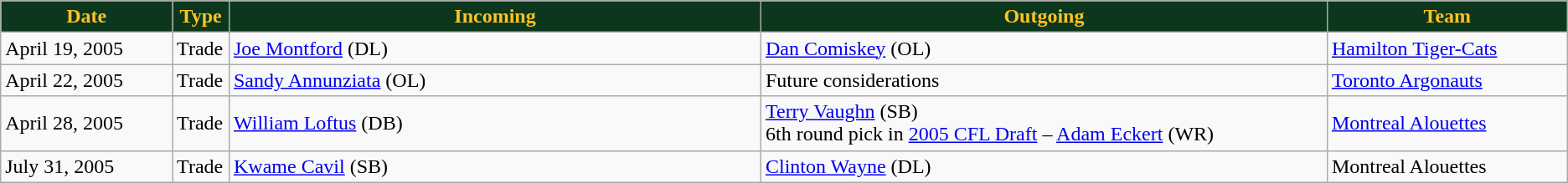<table class="wikitable">
<tr>
<th style="background:#0C371D;color:#ffc322;" width="10%">Date</th>
<th style="background:#0C371D;color:#ffc322;" width="1%">Type</th>
<th style="background:#0C371D;color:#ffc322;" width="31%">Incoming</th>
<th style="background:#0C371D;color:#ffc322;" width="33%">Outgoing</th>
<th style="background:#0C371D;color:#ffc322;" width="14%">Team</th>
</tr>
<tr>
<td>April 19, 2005</td>
<td>Trade</td>
<td><a href='#'>Joe Montford</a> (DL)</td>
<td><a href='#'>Dan Comiskey</a> (OL)</td>
<td><a href='#'>Hamilton Tiger-Cats</a></td>
</tr>
<tr>
<td>April 22, 2005</td>
<td>Trade</td>
<td><a href='#'>Sandy Annunziata</a> (OL)</td>
<td>Future considerations</td>
<td><a href='#'>Toronto Argonauts</a></td>
</tr>
<tr>
<td>April 28, 2005</td>
<td>Trade</td>
<td><a href='#'>William Loftus</a> (DB)</td>
<td><a href='#'>Terry Vaughn</a> (SB)<br>6th round pick in <a href='#'>2005 CFL Draft</a> – <a href='#'>Adam Eckert</a> (WR)</td>
<td><a href='#'>Montreal Alouettes</a></td>
</tr>
<tr>
<td>July 31, 2005</td>
<td>Trade</td>
<td><a href='#'>Kwame Cavil</a> (SB)</td>
<td><a href='#'>Clinton Wayne</a> (DL)</td>
<td>Montreal Alouettes</td>
</tr>
</table>
